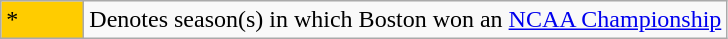<table class="wikitable">
<tr>
<td style="background:#ffcc00; width:3em;">*</td>
<td>Denotes season(s) in which Boston won an <a href='#'>NCAA Championship</a></td>
</tr>
</table>
